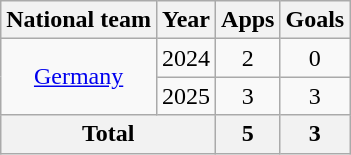<table class="wikitable" style="text-align:center">
<tr>
<th>National team</th>
<th>Year</th>
<th>Apps</th>
<th>Goals</th>
</tr>
<tr>
<td rowspan=2><a href='#'>Germany</a></td>
<td>2024</td>
<td>2</td>
<td>0</td>
</tr>
<tr>
<td>2025</td>
<td>3</td>
<td>3</td>
</tr>
<tr>
<th colspan="2">Total</th>
<th>5</th>
<th>3</th>
</tr>
</table>
